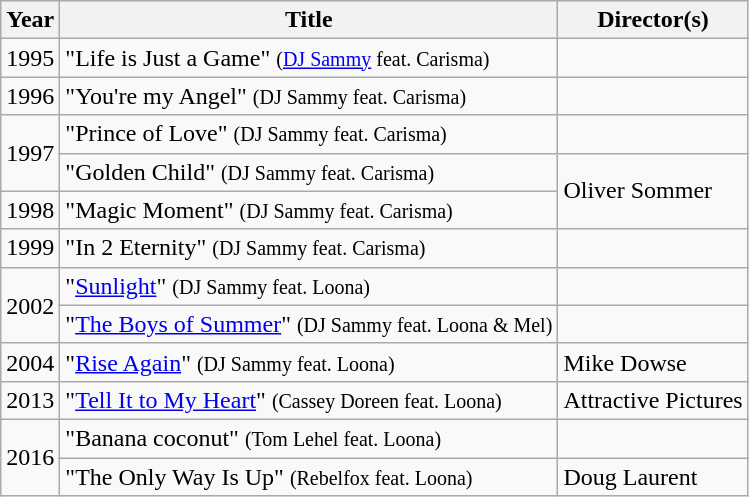<table class="wikitable">
<tr>
<th>Year</th>
<th>Title</th>
<th>Director(s)</th>
</tr>
<tr>
<td>1995</td>
<td>"Life is Just a Game" <small>(<a href='#'>DJ Sammy</a> feat. Carisma)</small></td>
<td></td>
</tr>
<tr>
<td>1996</td>
<td>"You're my Angel" <small>(DJ Sammy feat. Carisma)</small></td>
<td></td>
</tr>
<tr>
<td rowspan="2">1997</td>
<td>"Prince of Love" <small>(DJ Sammy feat. Carisma)</small></td>
<td></td>
</tr>
<tr>
<td>"Golden Child" <small>(DJ Sammy feat. Carisma)</small></td>
<td rowspan="2">Oliver Sommer</td>
</tr>
<tr>
<td>1998</td>
<td>"Magic Moment" <small>(DJ Sammy feat. Carisma)</small></td>
</tr>
<tr>
<td>1999</td>
<td>"In 2 Eternity" <small>(DJ Sammy feat. Carisma)</small></td>
<td></td>
</tr>
<tr>
<td rowspan="2">2002</td>
<td>"<a href='#'>Sunlight</a>" <small>(DJ Sammy feat. Loona)</small></td>
<td></td>
</tr>
<tr>
<td>"<a href='#'>The Boys of Summer</a>" <small>(DJ Sammy feat. Loona & Mel)</small></td>
<td></td>
</tr>
<tr>
<td>2004</td>
<td>"<a href='#'>Rise Again</a>" <small>(DJ Sammy feat. Loona)</small></td>
<td>Mike Dowse</td>
</tr>
<tr>
<td>2013</td>
<td>"<a href='#'>Tell It to My Heart</a>" <small>(Cassey Doreen feat. Loona)</small></td>
<td>Attractive Pictures</td>
</tr>
<tr>
<td rowspan="2">2016</td>
<td>"Banana coconut" <small>(Tom Lehel feat. Loona)</small></td>
<td></td>
</tr>
<tr>
<td>"The Only Way Is Up" <small>(Rebelfox feat. Loona)</small></td>
<td>Doug Laurent</td>
</tr>
</table>
